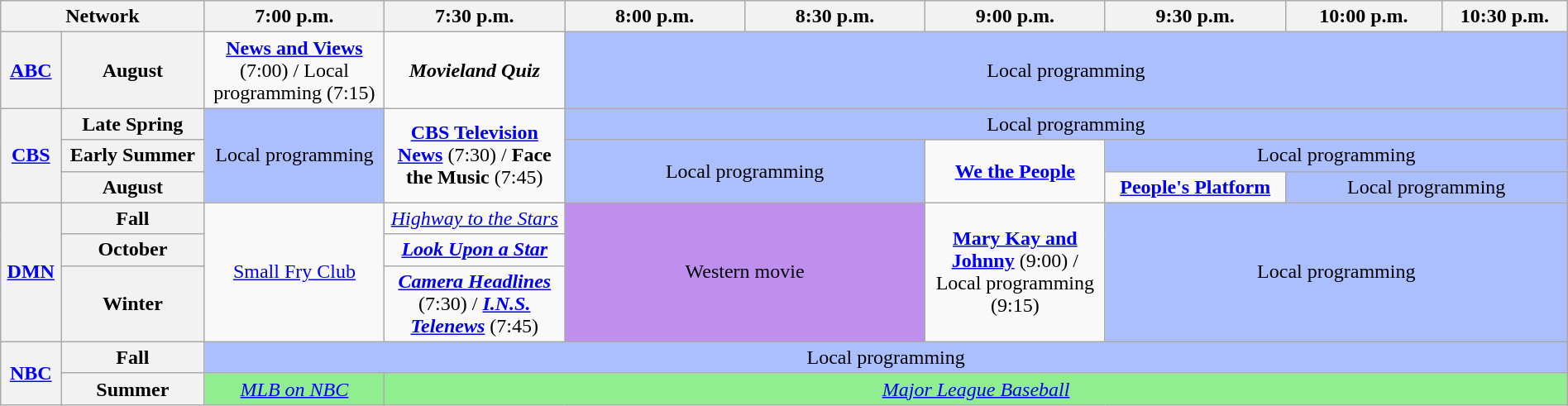<table class="wikitable" style="width:100%;margin-right:0;text-align:center">
<tr>
<th colspan="2" style="width:13%;">Network</th>
<th style="width:11.5%;">7:00 p.m.</th>
<th style="width:11.5%;">7:30 p.m.</th>
<th style="width:11.5%;">8:00 p.m.</th>
<th style="width:11.5%;">8:30 p.m.</th>
<th style="width:11.5%;">9:00 p.m.</th>
<th style="width:11.5%;">9:30 p.m.</th>
<th style="width:10%;">10:00 p.m.</th>
<th style="width:10%;">10:30 p.m.</th>
</tr>
<tr>
<th><a href='#'>ABC</a></th>
<th>August</th>
<td><strong><a href='#'>News and Views</a></strong> (7:00) / Local programming (7:15)</td>
<td><strong><em>Movieland Quiz</em></strong></td>
<td style="background:#abbfff;" colspan="6">Local programming</td>
</tr>
<tr>
<th rowspan=3><a href='#'>CBS</a></th>
<th>Late Spring</th>
<td rowspan="3" style="background:#abbfff;">Local programming</td>
<td rowspan=3><strong><a href='#'>CBS Television News</a></strong> (7:30) / <strong>Face the Music</strong> (7:45)</td>
<td style="background:#abbfff;" colspan="6">Local programming</td>
</tr>
<tr>
<th>Early Summer</th>
<td style="background:#abbfff;" colspan="2" rowspan="2">Local programming</td>
<td rowspan=2><strong><a href='#'>We the People</a></strong></td>
<td style="background:#abbfff;" colspan="3">Local programming</td>
</tr>
<tr>
<th>August</th>
<td><strong><a href='#'>People's Platform</a></strong></td>
<td style="background:#abbfff;" colspan="2">Local programming</td>
</tr>
<tr>
<th rowspan="3"><a href='#'>DMN</a></th>
<th>Fall</th>
<td rowspan="3"><a href='#'>Small Fry Club</a></td>
<td><em><a href='#'>Highway to the Stars</a></em></td>
<td colspan="2" rowspan="3" style="background:#bf8fef;">Western movie</td>
<td rowspan="3"><strong><a href='#'>Mary Kay and Johnny</a></strong> (9:00) / Local programming (9:15)</td>
<td colspan="3" rowspan="3" style="background:#abbfff;">Local programming</td>
</tr>
<tr>
<th>October</th>
<td><strong><em><a href='#'>Look Upon a Star</a></em></strong></td>
</tr>
<tr>
<th>Winter</th>
<td><strong><em><a href='#'>Camera Headlines</a></em></strong> (7:30) / <strong><em><a href='#'>I.N.S. Telenews</a></em></strong> (7:45)</td>
</tr>
<tr>
<th rowspan="2"><a href='#'>NBC</a></th>
<th>Fall</th>
<td colspan="8" style="background:#abbfff;">Local programming</td>
</tr>
<tr>
<th>Summer</th>
<td style="background:lightgreen"><em><a href='#'>MLB on NBC</a></em></td>
<td colspan="7" style="background:lightgreen"><em><a href='#'>Major League Baseball</a></em> </td>
</tr>
</table>
